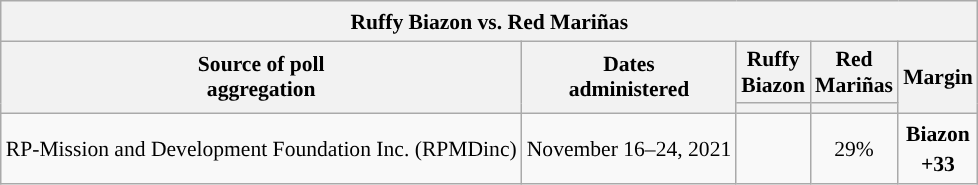<table class="wikitable sortable nowrap" style="text-align:center;font-size:90%;line-height:20px">
<tr>
<th colspan="9">Ruffy Biazon vs. Red Mariñas</th>
</tr>
<tr style="line-height:1.2">
<th rowspan="2">Source of poll<br>aggregation</th>
<th rowspan="2">Dates<br>administered</th>
<th>Ruffy<br>Biazon</th>
<th>Red<br>Mariñas</th>
<th rowspan="2">Margin</th>
</tr>
<tr>
<th style="background:"></th>
<th style="background:"></th>
</tr>
<tr>
<td>RP-Mission and Development Foundation Inc. (RPMDinc)</td>
<td>November 16–24, 2021</td>
<td style="background:#"><strong></strong></td>
<td>29%</td>
<td style="background:#"><strong>Biazon<br>+33</strong></td>
</tr>
</table>
